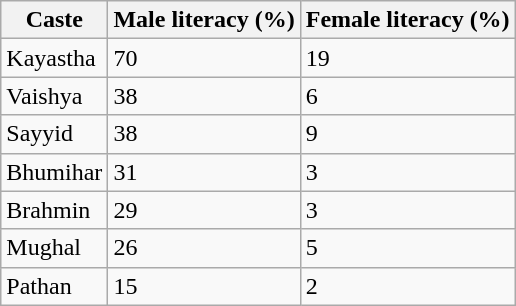<table class="wikitable sortable" style="margin-left: auto; margin-right: auto; border: none;">
<tr>
<th>Caste</th>
<th>Male literacy (%)</th>
<th>Female literacy (%)</th>
</tr>
<tr>
<td>Kayastha</td>
<td>70</td>
<td>19</td>
</tr>
<tr>
<td>Vaishya</td>
<td>38</td>
<td>6</td>
</tr>
<tr>
<td>Sayyid</td>
<td>38</td>
<td>9</td>
</tr>
<tr>
<td>Bhumihar</td>
<td>31</td>
<td>3</td>
</tr>
<tr>
<td>Brahmin</td>
<td>29</td>
<td>3</td>
</tr>
<tr>
<td>Mughal</td>
<td>26</td>
<td>5</td>
</tr>
<tr>
<td>Pathan</td>
<td>15</td>
<td>2</td>
</tr>
</table>
